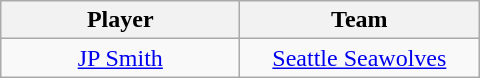<table class="wikitable" style="text-align:center;">
<tr>
<th style="width:9.5em;">Player</th>
<th style="width:9.5em;">Team</th>
</tr>
<tr>
<td align=center><a href='#'>JP Smith</a></td>
<td><a href='#'>Seattle Seawolves</a></td>
</tr>
</table>
